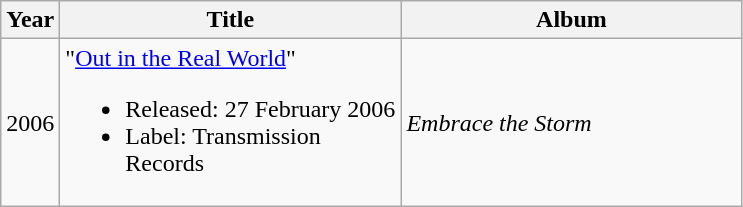<table class="wikitable">
<tr>
<th>Year</th>
<th style="width:220px;">Title</th>
<th style="width:220px;">Album</th>
</tr>
<tr>
<td>2006</td>
<td>"<a href='#'>Out in the Real World</a>"<br><ul><li>Released: 27 February 2006</li><li>Label: Transmission Records</li></ul></td>
<td><em>Embrace the Storm</em></td>
</tr>
</table>
